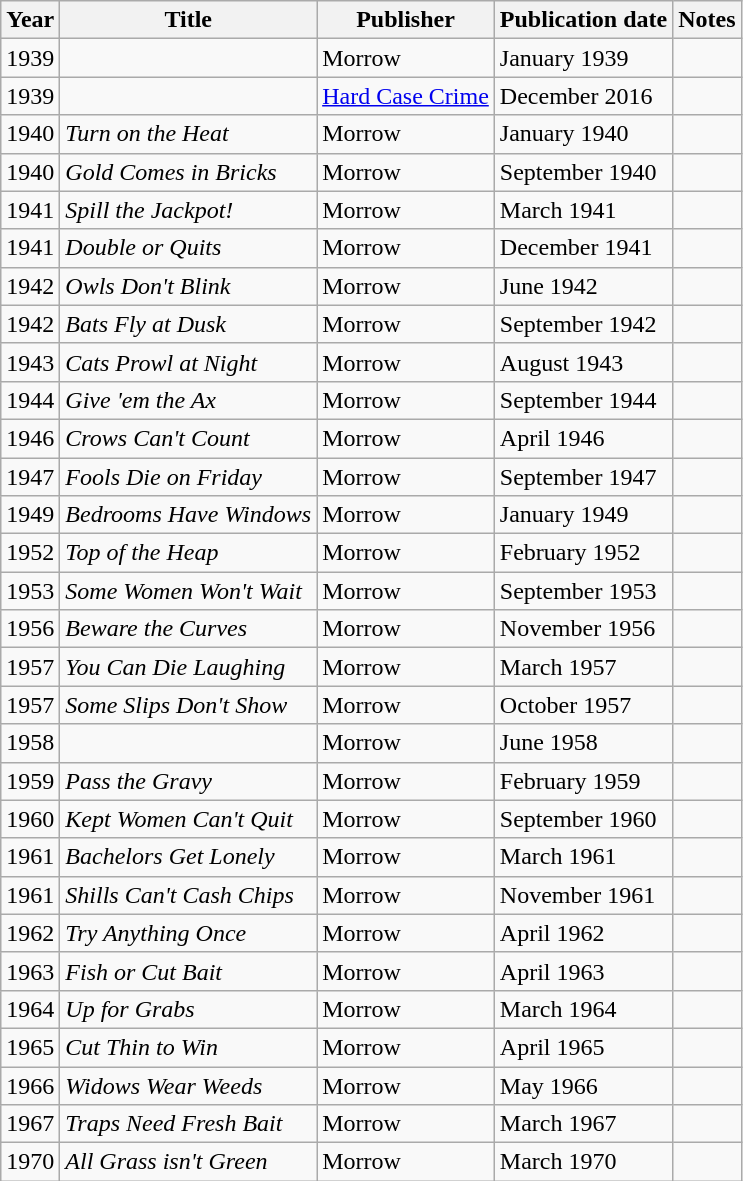<table class="wikitable sortable">
<tr>
<th>Year</th>
<th>Title</th>
<th class="unsortable">Publisher</th>
<th class="unsortable">Publication date</th>
<th class="unsortable">Notes</th>
</tr>
<tr>
<td>1939</td>
<td><em></em></td>
<td>Morrow</td>
<td>January 1939</td>
<td></td>
</tr>
<tr>
<td>1939</td>
<td><em></em></td>
<td><a href='#'>Hard Case Crime</a></td>
<td>December 2016</td>
<td></td>
</tr>
<tr>
<td>1940</td>
<td><em>Turn on the Heat</em></td>
<td>Morrow</td>
<td>January 1940</td>
<td></td>
</tr>
<tr>
<td>1940</td>
<td><em>Gold Comes in Bricks</em></td>
<td>Morrow</td>
<td>September 1940</td>
<td></td>
</tr>
<tr>
<td>1941</td>
<td><em>Spill the Jackpot!</em></td>
<td>Morrow</td>
<td>March 1941</td>
<td></td>
</tr>
<tr>
<td>1941</td>
<td><em>Double or Quits</em></td>
<td>Morrow</td>
<td>December 1941</td>
<td></td>
</tr>
<tr>
<td>1942</td>
<td><em>Owls Don't Blink</em></td>
<td>Morrow</td>
<td>June 1942</td>
<td></td>
</tr>
<tr>
<td>1942</td>
<td><em>Bats Fly at Dusk</em></td>
<td>Morrow</td>
<td>September 1942</td>
<td></td>
</tr>
<tr>
<td>1943</td>
<td><em>Cats Prowl at Night</em></td>
<td>Morrow</td>
<td>August 1943</td>
<td></td>
</tr>
<tr>
<td>1944</td>
<td><em>Give 'em the Ax</em></td>
<td>Morrow</td>
<td>September 1944</td>
<td></td>
</tr>
<tr>
<td>1946</td>
<td><em>Crows Can't Count</em></td>
<td>Morrow</td>
<td>April 1946</td>
<td></td>
</tr>
<tr>
<td>1947</td>
<td><em>Fools Die on Friday</em></td>
<td>Morrow</td>
<td>September 1947</td>
<td></td>
</tr>
<tr>
<td>1949</td>
<td><em>Bedrooms Have Windows</em></td>
<td>Morrow</td>
<td>January 1949</td>
<td></td>
</tr>
<tr>
<td>1952</td>
<td><em>Top of the Heap</em></td>
<td>Morrow</td>
<td>February 1952</td>
<td></td>
</tr>
<tr>
<td>1953</td>
<td><em>Some Women Won't Wait</em></td>
<td>Morrow</td>
<td>September 1953</td>
<td></td>
</tr>
<tr>
<td>1956</td>
<td><em>Beware the Curves</em></td>
<td>Morrow</td>
<td>November 1956</td>
<td></td>
</tr>
<tr>
<td>1957</td>
<td><em>You Can Die Laughing</em></td>
<td>Morrow</td>
<td>March 1957</td>
<td></td>
</tr>
<tr>
<td>1957</td>
<td><em>Some Slips Don't Show</em></td>
<td>Morrow</td>
<td>October 1957</td>
<td></td>
</tr>
<tr>
<td>1958</td>
<td><em></em></td>
<td>Morrow</td>
<td>June 1958</td>
<td></td>
</tr>
<tr>
<td>1959</td>
<td><em>Pass the Gravy</em></td>
<td>Morrow</td>
<td>February 1959</td>
<td></td>
</tr>
<tr>
<td>1960</td>
<td><em>Kept Women Can't Quit</em></td>
<td>Morrow</td>
<td>September 1960</td>
<td></td>
</tr>
<tr>
<td>1961</td>
<td><em>Bachelors Get Lonely</em></td>
<td>Morrow</td>
<td>March 1961</td>
<td></td>
</tr>
<tr>
<td>1961</td>
<td><em>Shills Can't Cash Chips</em></td>
<td>Morrow</td>
<td>November 1961</td>
<td></td>
</tr>
<tr>
<td>1962</td>
<td><em>Try Anything Once</em></td>
<td>Morrow</td>
<td>April 1962</td>
<td></td>
</tr>
<tr>
<td>1963</td>
<td><em>Fish or Cut Bait</em></td>
<td>Morrow</td>
<td>April 1963</td>
<td></td>
</tr>
<tr>
<td>1964</td>
<td><em>Up for Grabs</em></td>
<td>Morrow</td>
<td>March 1964</td>
<td></td>
</tr>
<tr>
<td>1965</td>
<td><em>Cut Thin to Win</em></td>
<td>Morrow</td>
<td>April 1965</td>
<td></td>
</tr>
<tr>
<td>1966</td>
<td><em>Widows Wear Weeds</em></td>
<td>Morrow</td>
<td>May 1966</td>
<td></td>
</tr>
<tr>
<td>1967</td>
<td><em>Traps Need Fresh Bait</em></td>
<td>Morrow</td>
<td>March 1967</td>
<td></td>
</tr>
<tr>
<td>1970</td>
<td><em>All Grass isn't Green</em></td>
<td>Morrow</td>
<td>March 1970</td>
<td></td>
</tr>
</table>
